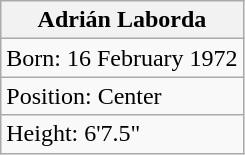<table class="wikitable">
<tr>
<th>Adrián Laborda</th>
</tr>
<tr>
<td>Born: 16 February 1972</td>
</tr>
<tr>
<td>Position: Center</td>
</tr>
<tr>
<td>Height:  6'7.5"</td>
</tr>
</table>
